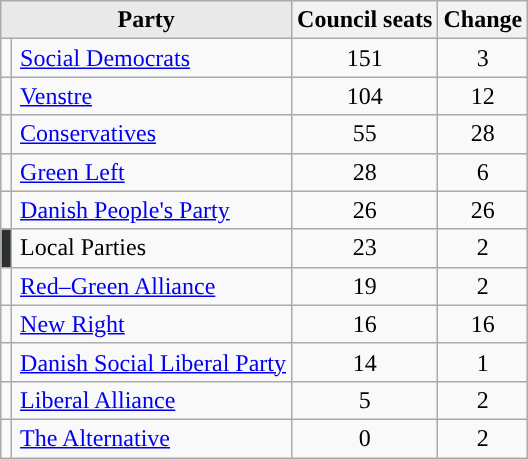<table class="wikitable">
<tr>
<th style="background-color:#E9E9E9" colspan="2">Party</th>
<th style="background-color":#E9E9E9">Council seats</th>
<th style="background-color":#E9E9E9">Change</th>
</tr>
<tr>
<td style="background:"></td>
<td style="padding-left:5px;"><a href='#'>Social Democrats</a></td>
<td align="center">151</td>
<td align="center"> 3</td>
</tr>
<tr>
<td style="background:"></td>
<td style="padding-left:5px;"><a href='#'>Venstre</a></td>
<td align="center">104</td>
<td align="center"> 12</td>
</tr>
<tr>
<td style="background:"></td>
<td style="padding-left:5px;"><a href='#'>Conservatives</a></td>
<td align="center">55</td>
<td align="center"> 28</td>
</tr>
<tr>
<td style="background:"></td>
<td style="padding-left:5px;"><a href='#'>Green Left</a></td>
<td align="center">28</td>
<td align="center"> 6</td>
</tr>
<tr>
<td style="background:"></td>
<td style="padding-left:5px;"><a href='#'>Danish People's Party</a></td>
<td align="center">26</td>
<td align="center"> 26</td>
</tr>
<tr>
<td style="background:#2c3030; text-align:center;"></td>
<td style="padding-left:5px;">Local Parties</td>
<td align="center">23</td>
<td align="center"> 2</td>
</tr>
<tr>
<td style="background:"></td>
<td style="padding-left:5px;"><a href='#'>Red–Green Alliance</a></td>
<td align="center">19</td>
<td align="center"> 2</td>
</tr>
<tr>
<td style="background:"></td>
<td style="padding-left:5px;"><a href='#'>New Right</a></td>
<td align="center">16</td>
<td align="center"> 16</td>
</tr>
<tr>
<td style="background:"></td>
<td style="padding-left:5px;"><a href='#'>Danish Social Liberal Party</a></td>
<td align="center">14</td>
<td align="center"> 1</td>
</tr>
<tr>
<td style="background:"></td>
<td style="padding-left:5px;"><a href='#'>Liberal Alliance</a></td>
<td align="center">5</td>
<td align="center"> 2</td>
</tr>
<tr>
<td style="background:"></td>
<td style="padding-left:5px;"><a href='#'>The Alternative</a></td>
<td align="center">0</td>
<td align="center"> 2</td>
</tr>
</table>
